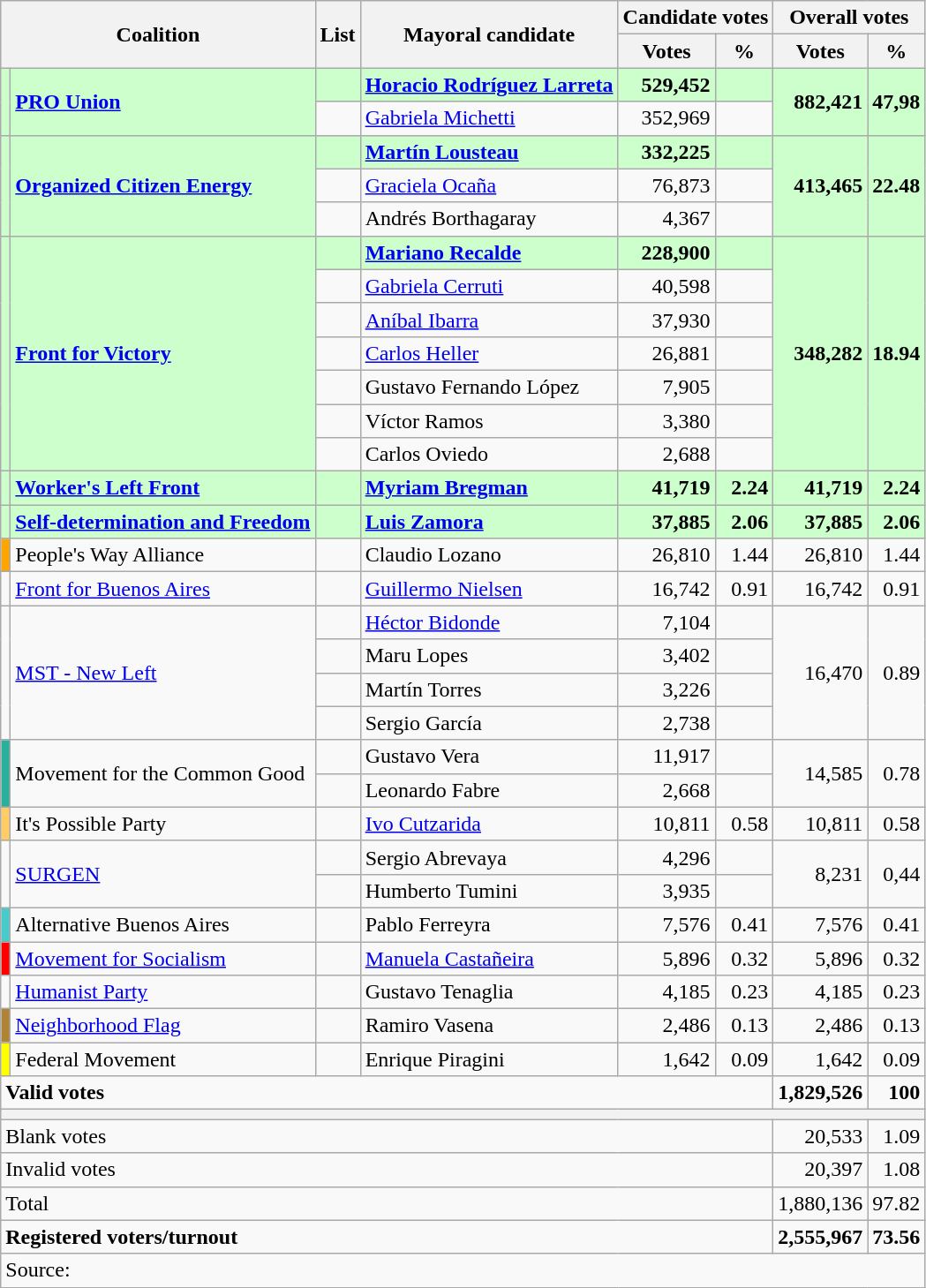<table class=wikitable style=text-align:right>
<tr>
<th colspan=2 rowspan=2>Coalition</th>
<th rowspan=2>List</th>
<th rowspan=2>Mayoral candidate</th>
<th colspan=2>Candidate votes</th>
<th colspan=2>Overall votes</th>
</tr>
<tr>
<th>Votes</th>
<th>%</th>
<th>Votes</th>
<th>%</th>
</tr>
<tr style="font-weight:bold" bgcolor=#cfc>
<td rowspan=2 bgcolor=></td>
<td rowspan=2 align=left><a href='#'>PRO Union</a></td>
<td align=left></td>
<td align=left><a href='#'>Horacio Rodríguez Larreta</a></td>
<td>529,452</td>
<td></td>
<td rowspan=2>882,421</td>
<td rowspan=2>47,98</td>
</tr>
<tr>
<td align=left></td>
<td align=left><a href='#'>Gabriela Michetti</a></td>
<td>352,969</td>
<td></td>
</tr>
<tr style="font-weight:bold" bgcolor=#cfc>
<td rowspan=3 bgcolor=></td>
<td rowspan=3 align=left><a href='#'>Organized Citizen Energy</a></td>
<td align=left></td>
<td align=left><a href='#'>Martín Lousteau</a></td>
<td>332,225</td>
<td></td>
<td rowspan=3>413,465</td>
<td rowspan=3>22.48</td>
</tr>
<tr>
<td align=left></td>
<td align=left><a href='#'>Graciela Ocaña</a></td>
<td>76,873</td>
<td></td>
</tr>
<tr>
<td align=left></td>
<td align=left>Andrés Borthagaray</td>
<td>4,367</td>
<td></td>
</tr>
<tr style="font-weight:bold" bgcolor=#cfc>
<td rowspan=7 bgcolor=></td>
<td rowspan=7 align=left><a href='#'>Front for Victory</a></td>
<td align=left></td>
<td align=left><a href='#'>Mariano Recalde</a></td>
<td>228,900</td>
<td></td>
<td rowspan=7>348,282</td>
<td rowspan=7>18.94</td>
</tr>
<tr>
<td align=left></td>
<td align=left><a href='#'>Gabriela Cerruti</a></td>
<td>40,598</td>
<td></td>
</tr>
<tr>
<td align=left></td>
<td align=left><a href='#'>Aníbal Ibarra</a></td>
<td>37,930</td>
<td></td>
</tr>
<tr>
<td align=left></td>
<td align=left><a href='#'>Carlos Heller</a></td>
<td>26,881</td>
<td></td>
</tr>
<tr>
<td align=left></td>
<td align=left>Gustavo Fernando López</td>
<td>7,905</td>
<td></td>
</tr>
<tr>
<td align=left></td>
<td align=left>Víctor Ramos</td>
<td>3,380</td>
<td></td>
</tr>
<tr>
<td align=left></td>
<td align=left>Carlos Oviedo</td>
<td>2,688</td>
<td></td>
</tr>
<tr style="font-weight:bold" bgcolor=#cfc>
<td bgcolor=></td>
<td align=left><a href='#'>Worker's Left Front</a></td>
<td align=left></td>
<td align=left><a href='#'>Myriam Bregman</a></td>
<td>41,719</td>
<td>2.24</td>
<td>41,719</td>
<td>2.24</td>
</tr>
<tr style="font-weight:bold" bgcolor=#cfc>
<td bgcolor=></td>
<td align=left><a href='#'>Self-determination and Freedom</a></td>
<td align=left></td>
<td align=left><a href='#'>Luis Zamora</a></td>
<td>37,885</td>
<td>2.06</td>
<td>37,885</td>
<td>2.06</td>
</tr>
<tr>
<td bgcolor=orange></td>
<td align=left>People's Way Alliance</td>
<td align=left></td>
<td align=left>Claudio Lozano</td>
<td>26,810</td>
<td>1.44</td>
<td>26,810</td>
<td>1.44</td>
</tr>
<tr>
<td bgcolor=></td>
<td align=left><a href='#'>Front for Buenos Aires</a></td>
<td align=left></td>
<td align=left><a href='#'>Guillermo Nielsen</a></td>
<td>16,742</td>
<td>0.91</td>
<td>16,742</td>
<td>0.91</td>
</tr>
<tr>
<td rowspan=4 bgcolor=></td>
<td rowspan=4 align=left><a href='#'>MST - New Left</a></td>
<td align=left></td>
<td align=left><a href='#'>Héctor Bidonde</a></td>
<td>7,104</td>
<td></td>
<td rowspan=4>16,470</td>
<td rowspan=4>0.89</td>
</tr>
<tr>
<td align=left></td>
<td align=left>Maru Lopes</td>
<td>3,402</td>
<td></td>
</tr>
<tr>
<td align=left></td>
<td align=left>Martín Torres</td>
<td>3,226</td>
<td></td>
</tr>
<tr>
<td align=left></td>
<td align=left>Sergio García</td>
<td>2,738</td>
<td></td>
</tr>
<tr>
<td rowspan=2 align=left bgcolor=#28B09D></td>
<td rowspan=2 align=left>Movement for the Common Good</td>
<td align=left></td>
<td align=left>Gustavo Vera</td>
<td>11,917</td>
<td></td>
<td rowspan="2">14,585</td>
<td rowspan="2">0.78</td>
</tr>
<tr>
<td align=left></td>
<td align=left>Leonardo Fabre</td>
<td>2,668</td>
<td></td>
</tr>
<tr>
<td bgcolor=#FFCC66></td>
<td align=left>It's Possible Party</td>
<td align=left></td>
<td align=left><a href='#'>Ivo Cutzarida</a></td>
<td>10,811</td>
<td>0.58</td>
<td>10,811</td>
<td>0.58</td>
</tr>
<tr>
<td rowspan="2" bgcolor=></td>
<td rowspan="2" align=left><a href='#'>SURGEN</a></td>
<td align=left></td>
<td align=left>Sergio Abrevaya</td>
<td>4,296</td>
<td></td>
<td rowspan="2">8,231</td>
<td rowspan="2">0,44</td>
</tr>
<tr>
<td align=left></td>
<td align=left>Humberto Tumini</td>
<td>3,935</td>
<td></td>
</tr>
<tr>
<td bgcolor=#48CCCB></td>
<td align=left>Alternative Buenos Aires</td>
<td align=left></td>
<td align=left>Pablo Ferreyra</td>
<td>7,576</td>
<td>0.41</td>
<td>7,576</td>
<td>0.41</td>
</tr>
<tr>
<td bgcolor=red></td>
<td align=left><a href='#'>Movement for Socialism</a></td>
<td align=left></td>
<td align=left><a href='#'>Manuela Castañeira</a></td>
<td>5,896</td>
<td>0.32</td>
<td>5,896</td>
<td>0.32</td>
</tr>
<tr>
<td bgcolor=></td>
<td align=left><a href='#'>Humanist Party</a></td>
<td align=left></td>
<td align=left>Gustavo Tenaglia</td>
<td>4,185</td>
<td>0.23</td>
<td>4,185</td>
<td>0.23</td>
</tr>
<tr>
<td bgcolor=#AE8333></td>
<td align=left><a href='#'>Neighborhood Flag</a></td>
<td align=left></td>
<td align=left>Ramiro Vasena</td>
<td>2,486</td>
<td>0.13</td>
<td>2,486</td>
<td>0.13</td>
</tr>
<tr>
<td bgcolor=yellow></td>
<td align=left>Federal Movement</td>
<td align=left></td>
<td align=left>Enrique Piragini</td>
<td>1,642</td>
<td>0.09</td>
<td>1,642</td>
<td>0.09</td>
</tr>
<tr style="font-weight:bold">
<td colspan=6 align=left>Valid votes</td>
<td>1,829,526</td>
<td>100</td>
</tr>
<tr>
<th colspan=8></th>
</tr>
<tr>
<td colspan=6 align=left>Blank votes</td>
<td>20,533</td>
<td>1.09</td>
</tr>
<tr>
<td colspan=6 align=left>Invalid votes</td>
<td>20,397</td>
<td>1.08</td>
</tr>
<tr>
<td colspan=6 align=left>Total</td>
<td>1,880,136</td>
<td>97.82</td>
</tr>
<tr style="font-weight:bold">
<td colspan=6 align=left>Registered voters/turnout</td>
<td>2,555,967</td>
<td>73.56</td>
</tr>
<tr>
<td colspan=8 style="text-align:left;">Source:</td>
</tr>
</table>
